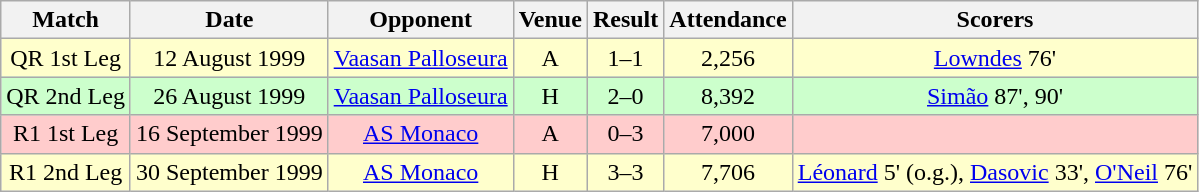<table class="wikitable" style="font-size:100%; text-align:center">
<tr>
<th>Match</th>
<th>Date</th>
<th>Opponent</th>
<th>Venue</th>
<th>Result</th>
<th>Attendance</th>
<th>Scorers</th>
</tr>
<tr style="background: #FFFFCC;">
<td>QR 1st Leg</td>
<td>12 August 1999</td>
<td><a href='#'>Vaasan Palloseura</a></td>
<td>A</td>
<td>1–1</td>
<td>2,256</td>
<td><a href='#'>Lowndes</a> 76'</td>
</tr>
<tr style="background: #CCFFCC;">
<td>QR 2nd Leg</td>
<td>26 August 1999</td>
<td><a href='#'>Vaasan Palloseura</a></td>
<td>H</td>
<td>2–0</td>
<td>8,392</td>
<td><a href='#'>Simão</a> 87', 90'</td>
</tr>
<tr style="background: #FFCCCC;">
<td>R1 1st Leg</td>
<td>16 September 1999</td>
<td><a href='#'>AS Monaco</a></td>
<td>A</td>
<td>0–3</td>
<td>7,000</td>
<td></td>
</tr>
<tr style="background: #FFFFCC;">
<td>R1 2nd Leg</td>
<td>30 September 1999</td>
<td><a href='#'>AS Monaco</a></td>
<td>H</td>
<td>3–3</td>
<td>7,706</td>
<td><a href='#'>Léonard</a> 5' (o.g.), <a href='#'>Dasovic</a> 33', <a href='#'>O'Neil</a> 76'</td>
</tr>
</table>
